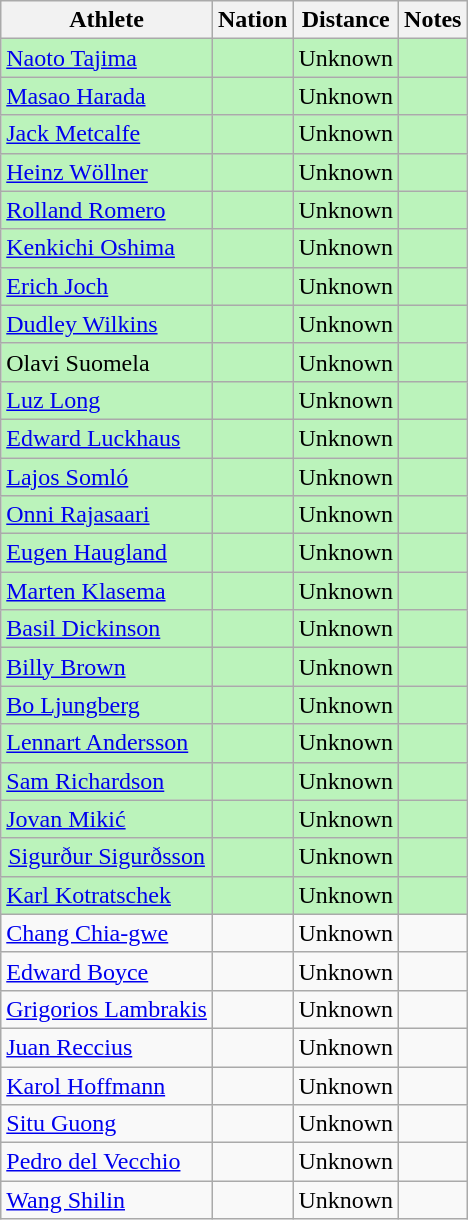<table class="wikitable sortable" style="text-align:center">
<tr>
<th>Athlete</th>
<th>Nation</th>
<th>Distance</th>
<th>Notes</th>
</tr>
<tr bgcolor=bbf3bb>
<td align=left><a href='#'>Naoto Tajima</a></td>
<td align="left"></td>
<td data-sort-value=14.00>Unknown</td>
<td></td>
</tr>
<tr bgcolor=bbf3bb>
<td align=left><a href='#'>Masao Harada</a></td>
<td align="left"></td>
<td data-sort-value=14.00>Unknown</td>
<td></td>
</tr>
<tr bgcolor=bbf3bb>
<td align=left><a href='#'>Jack Metcalfe</a></td>
<td align="left"></td>
<td data-sort-value=14.00>Unknown</td>
<td></td>
</tr>
<tr bgcolor=bbf3bb>
<td align=left><a href='#'>Heinz Wöllner</a></td>
<td align=left></td>
<td data-sort-value=14.00>Unknown</td>
<td></td>
</tr>
<tr bgcolor=bbf3bb>
<td align=left><a href='#'>Rolland Romero</a></td>
<td align=left></td>
<td data-sort-value=14.00>Unknown</td>
<td></td>
</tr>
<tr bgcolor=bbf3bb>
<td align=left><a href='#'>Kenkichi Oshima</a></td>
<td align=left></td>
<td data-sort-value=14.00>Unknown</td>
<td></td>
</tr>
<tr bgcolor=bbf3bb>
<td align=left><a href='#'>Erich Joch</a></td>
<td align=left></td>
<td data-sort-value=14.00>Unknown</td>
<td></td>
</tr>
<tr bgcolor=bbf3bb>
<td align=left><a href='#'>Dudley Wilkins</a></td>
<td align=left></td>
<td data-sort-value=14.00>Unknown</td>
<td></td>
</tr>
<tr bgcolor=bbf3bb>
<td align=left>Olavi Suomela</td>
<td align=left></td>
<td data-sort-value=14.00>Unknown</td>
<td></td>
</tr>
<tr bgcolor=bbf3bb>
<td align=left><a href='#'>Luz Long</a></td>
<td align=left></td>
<td data-sort-value=14.00>Unknown</td>
<td></td>
</tr>
<tr bgcolor=bbf3bb>
<td align=left><a href='#'>Edward Luckhaus</a></td>
<td align=left></td>
<td data-sort-value=14.00>Unknown</td>
<td></td>
</tr>
<tr bgcolor=bbf3bb>
<td align=left><a href='#'>Lajos Somló</a></td>
<td align=left></td>
<td data-sort-value=14.00>Unknown</td>
<td></td>
</tr>
<tr bgcolor=bbf3bb>
<td align=left><a href='#'>Onni Rajasaari</a></td>
<td align=left></td>
<td data-sort-value=14.00>Unknown</td>
<td></td>
</tr>
<tr bgcolor=bbf3bb>
<td align=left><a href='#'>Eugen Haugland</a></td>
<td align=left></td>
<td data-sort-value=14.00>Unknown</td>
<td></td>
</tr>
<tr bgcolor=bbf3bb>
<td align=left><a href='#'>Marten Klasema</a></td>
<td align=left></td>
<td data-sort-value=14.00>Unknown</td>
<td></td>
</tr>
<tr bgcolor=bbf3bb>
<td align=left><a href='#'>Basil Dickinson</a></td>
<td align=left></td>
<td data-sort-value=14.00>Unknown</td>
<td></td>
</tr>
<tr bgcolor=bbf3bb>
<td align=left><a href='#'>Billy Brown</a></td>
<td align=left></td>
<td data-sort-value=14.00>Unknown</td>
<td></td>
</tr>
<tr bgcolor=bbf3bb>
<td align=left><a href='#'>Bo Ljungberg</a></td>
<td align=left></td>
<td data-sort-value=14.00>Unknown</td>
<td></td>
</tr>
<tr bgcolor=bbf3bb>
<td align=left><a href='#'>Lennart Andersson</a></td>
<td align=left></td>
<td data-sort-value=14.00>Unknown</td>
<td></td>
</tr>
<tr bgcolor=bbf3bb>
<td align=left><a href='#'>Sam Richardson</a></td>
<td align=left></td>
<td data-sort-value=14.00>Unknown</td>
<td></td>
</tr>
<tr bgcolor=bbf3bb>
<td align=left><a href='#'>Jovan Mikić</a></td>
<td align=left></td>
<td data-sort-value=14.00>Unknown</td>
<td></td>
</tr>
<tr bgcolor=bbf3bb>
<td><a href='#'>Sigurður Sigurðsson</a></td>
<td align=left></td>
<td data-sort-value=14.00>Unknown</td>
<td></td>
</tr>
<tr bgcolor=bbf3bb>
<td align=left><a href='#'>Karl Kotratschek</a></td>
<td align=left></td>
<td data-sort-value=14.00>Unknown</td>
<td></td>
</tr>
<tr>
<td align=left><a href='#'>Chang Chia-gwe</a></td>
<td align=left></td>
<td data-sort-value=1.00>Unknown</td>
<td></td>
</tr>
<tr>
<td align=left><a href='#'>Edward Boyce</a></td>
<td align=left></td>
<td data-sort-value=1.00>Unknown</td>
<td></td>
</tr>
<tr>
<td align=left><a href='#'>Grigorios Lambrakis</a></td>
<td align=left></td>
<td data-sort-value=1.00>Unknown</td>
<td></td>
</tr>
<tr>
<td align=left><a href='#'>Juan Reccius</a></td>
<td align=left></td>
<td data-sort-value=1.00>Unknown</td>
<td></td>
</tr>
<tr>
<td align=left><a href='#'>Karol Hoffmann</a></td>
<td align=left></td>
<td data-sort-value=1.00>Unknown</td>
<td></td>
</tr>
<tr>
<td align=left><a href='#'>Situ Guong</a></td>
<td align=left></td>
<td data-sort-value=1.00>Unknown</td>
<td></td>
</tr>
<tr>
<td align=left><a href='#'>Pedro del Vecchio</a></td>
<td align=left></td>
<td data-sort-value=1.00>Unknown</td>
<td></td>
</tr>
<tr>
<td align=left><a href='#'>Wang Shilin</a></td>
<td align=left></td>
<td data-sort-value=1.00>Unknown</td>
<td></td>
</tr>
</table>
